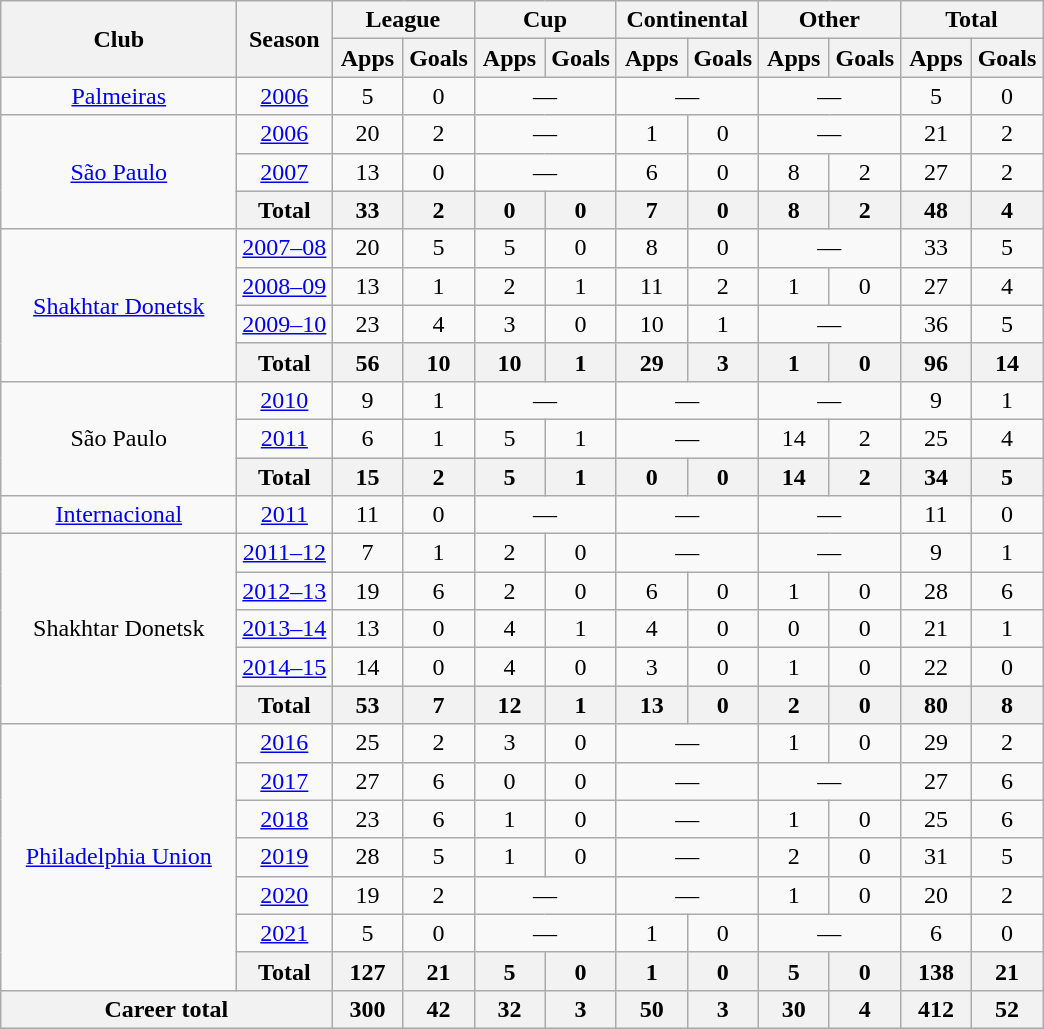<table class="wikitable" style="text-align:center">
<tr>
<th rowspan="2" width="150">Club</th>
<th rowspan="2">Season</th>
<th colspan="2">League</th>
<th colspan="2">Cup</th>
<th colspan="2">Continental</th>
<th colspan="2">Other</th>
<th colspan="2">Total</th>
</tr>
<tr>
<th width="40">Apps</th>
<th width="40">Goals</th>
<th width="40">Apps</th>
<th width="40">Goals</th>
<th width="40">Apps</th>
<th width="40">Goals</th>
<th width="40">Apps</th>
<th width="40">Goals</th>
<th width="40">Apps</th>
<th width="40">Goals</th>
</tr>
<tr>
<td><a href='#'>Palmeiras</a></td>
<td><a href='#'>2006</a></td>
<td>5</td>
<td>0</td>
<td colspan="2">—</td>
<td colspan="2">—</td>
<td colspan="2">—</td>
<td>5</td>
<td>0</td>
</tr>
<tr>
<td rowspan="3"><a href='#'>São Paulo</a></td>
<td><a href='#'>2006</a></td>
<td>20</td>
<td>2</td>
<td colspan="2">—</td>
<td>1</td>
<td>0</td>
<td colspan="2">—</td>
<td>21</td>
<td>2</td>
</tr>
<tr>
<td><a href='#'>2007</a></td>
<td>13</td>
<td>0</td>
<td colspan="2">—</td>
<td>6</td>
<td>0</td>
<td>8</td>
<td>2</td>
<td>27</td>
<td>2</td>
</tr>
<tr>
<th colspan="1">Total</th>
<th>33</th>
<th>2</th>
<th>0</th>
<th>0</th>
<th>7</th>
<th>0</th>
<th>8</th>
<th>2</th>
<th>48</th>
<th>4</th>
</tr>
<tr>
<td rowspan="4"><a href='#'>Shakhtar Donetsk</a></td>
<td><a href='#'>2007–08</a></td>
<td>20</td>
<td>5</td>
<td>5</td>
<td>0</td>
<td>8</td>
<td>0</td>
<td colspan="2">—</td>
<td>33</td>
<td>5</td>
</tr>
<tr>
<td><a href='#'>2008–09</a></td>
<td>13</td>
<td>1</td>
<td>2</td>
<td>1</td>
<td>11</td>
<td>2</td>
<td>1</td>
<td>0</td>
<td>27</td>
<td>4</td>
</tr>
<tr>
<td><a href='#'>2009–10</a></td>
<td>23</td>
<td>4</td>
<td>3</td>
<td>0</td>
<td>10</td>
<td>1</td>
<td colspan="2">—</td>
<td>36</td>
<td>5</td>
</tr>
<tr>
<th colspan="1">Total</th>
<th>56</th>
<th>10</th>
<th>10</th>
<th>1</th>
<th>29</th>
<th>3</th>
<th>1</th>
<th>0</th>
<th>96</th>
<th>14</th>
</tr>
<tr>
<td rowspan="3">São Paulo</td>
<td><a href='#'>2010</a></td>
<td>9</td>
<td>1</td>
<td colspan="2">—</td>
<td colspan="2">—</td>
<td colspan="2">—</td>
<td>9</td>
<td>1</td>
</tr>
<tr>
<td><a href='#'>2011</a></td>
<td>6</td>
<td>1</td>
<td>5</td>
<td>1</td>
<td colspan="2">—</td>
<td>14</td>
<td>2</td>
<td>25</td>
<td>4</td>
</tr>
<tr>
<th colspan="1">Total</th>
<th>15</th>
<th>2</th>
<th>5</th>
<th>1</th>
<th>0</th>
<th>0</th>
<th>14</th>
<th>2</th>
<th>34</th>
<th>5</th>
</tr>
<tr>
<td><a href='#'>Internacional</a></td>
<td><a href='#'>2011</a></td>
<td>11</td>
<td>0</td>
<td colspan="2">—</td>
<td colspan="2">—</td>
<td colspan="2">—</td>
<td>11</td>
<td>0</td>
</tr>
<tr>
<td rowspan="5">Shakhtar Donetsk</td>
<td><a href='#'>2011–12</a></td>
<td>7</td>
<td>1</td>
<td>2</td>
<td>0</td>
<td colspan="2">—</td>
<td colspan="2">—</td>
<td>9</td>
<td>1</td>
</tr>
<tr>
<td><a href='#'>2012–13</a></td>
<td>19</td>
<td>6</td>
<td>2</td>
<td>0</td>
<td>6</td>
<td>0</td>
<td>1</td>
<td>0</td>
<td>28</td>
<td>6</td>
</tr>
<tr>
<td><a href='#'>2013–14</a></td>
<td>13</td>
<td>0</td>
<td>4</td>
<td>1</td>
<td>4</td>
<td>0</td>
<td>0</td>
<td>0</td>
<td>21</td>
<td>1</td>
</tr>
<tr>
<td><a href='#'>2014–15</a></td>
<td>14</td>
<td>0</td>
<td>4</td>
<td>0</td>
<td>3</td>
<td>0</td>
<td>1</td>
<td>0</td>
<td>22</td>
<td>0</td>
</tr>
<tr>
<th colspan="1">Total</th>
<th>53</th>
<th>7</th>
<th>12</th>
<th>1</th>
<th>13</th>
<th>0</th>
<th>2</th>
<th>0</th>
<th>80</th>
<th>8</th>
</tr>
<tr>
<td rowspan="7"><a href='#'>Philadelphia Union</a></td>
<td><a href='#'>2016</a></td>
<td>25</td>
<td>2</td>
<td>3</td>
<td>0</td>
<td colspan="2">—</td>
<td>1</td>
<td>0</td>
<td>29</td>
<td>2</td>
</tr>
<tr>
<td><a href='#'>2017</a></td>
<td>27</td>
<td>6</td>
<td>0</td>
<td>0</td>
<td colspan="2">—</td>
<td colspan="2">—</td>
<td>27</td>
<td>6</td>
</tr>
<tr>
<td><a href='#'>2018</a></td>
<td>23</td>
<td>6</td>
<td>1</td>
<td>0</td>
<td colspan="2">—</td>
<td>1</td>
<td>0</td>
<td>25</td>
<td>6</td>
</tr>
<tr>
<td><a href='#'>2019</a></td>
<td>28</td>
<td>5</td>
<td>1</td>
<td>0</td>
<td colspan="2">—</td>
<td>2</td>
<td>0</td>
<td>31</td>
<td>5</td>
</tr>
<tr>
<td><a href='#'>2020</a></td>
<td>19</td>
<td>2</td>
<td colspan="2">—</td>
<td colspan="2">—</td>
<td>1</td>
<td>0</td>
<td>20</td>
<td>2</td>
</tr>
<tr>
<td><a href='#'>2021</a></td>
<td>5</td>
<td>0</td>
<td colspan="2">—</td>
<td>1</td>
<td>0</td>
<td colspan="2">—</td>
<td>6</td>
<td>0</td>
</tr>
<tr>
<th colspan="1">Total</th>
<th>127</th>
<th>21</th>
<th>5</th>
<th>0</th>
<th>1</th>
<th>0</th>
<th>5</th>
<th>0</th>
<th>138</th>
<th>21</th>
</tr>
<tr>
<th colspan="2">Career total</th>
<th>300</th>
<th>42</th>
<th>32</th>
<th>3</th>
<th>50</th>
<th>3</th>
<th>30</th>
<th>4</th>
<th>412</th>
<th>52</th>
</tr>
</table>
